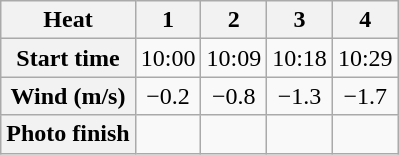<table class="wikitable" style="text-align:center">
<tr>
<th>Heat</th>
<th>1</th>
<th>2</th>
<th>3</th>
<th>4</th>
</tr>
<tr>
<th>Start time</th>
<td>10:00</td>
<td>10:09</td>
<td>10:18</td>
<td>10:29</td>
</tr>
<tr>
<th>Wind (m/s)</th>
<td>−0.2</td>
<td>−0.8</td>
<td>−1.3</td>
<td>−1.7</td>
</tr>
<tr>
<th>Photo finish</th>
<td></td>
<td></td>
<td></td>
<td></td>
</tr>
</table>
